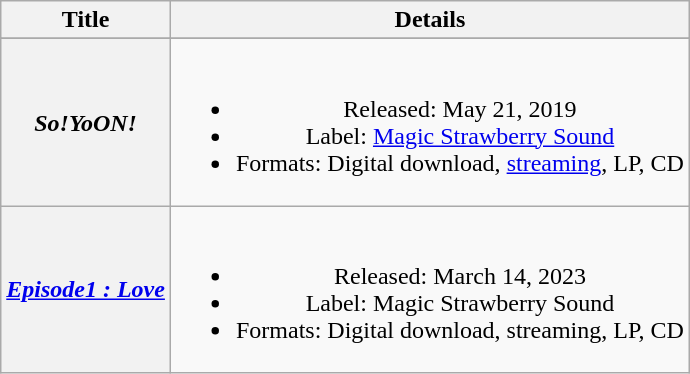<table class="wikitable" style="text-align: center;">
<tr>
<th>Title</th>
<th>Details</th>
</tr>
<tr>
</tr>
<tr>
<th scope="row"><em>So!YoON!</em></th>
<td><br><ul><li>Released: May 21, 2019</li><li>Label: <a href='#'>Magic Strawberry Sound</a></li><li>Formats: Digital download, <a href='#'>streaming</a>, LP, CD</li></ul></td>
</tr>
<tr>
<th scope="row"><em><a href='#'>Episode1 : Love</a></em></th>
<td><br><ul><li>Released: March 14, 2023</li><li>Label: Magic Strawberry Sound</li><li>Formats: Digital download, streaming, LP, CD</li></ul></td>
</tr>
</table>
